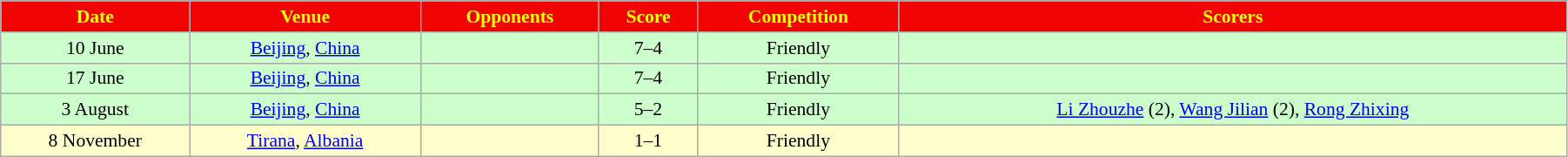<table width=95% class="wikitable" style="text-align: center; font-size: 90%">
<tr bgcolor=#F00300 style="color:yellow">
<td><strong>Date</strong></td>
<td><strong>Venue</strong></td>
<td><strong>Opponents</strong></td>
<td><strong>Score</strong></td>
<td><strong>Competition</strong></td>
<td><strong>Scorers</strong></td>
</tr>
<tr bgcolor=#CCFFCC>
<td>10 June</td>
<td><a href='#'>Beijing</a>, <a href='#'>China</a></td>
<td></td>
<td>7–4</td>
<td>Friendly</td>
<td></td>
</tr>
<tr bgcolor=#CCFFCC>
<td>17 June</td>
<td><a href='#'>Beijing</a>, <a href='#'>China</a></td>
<td></td>
<td>7–4</td>
<td>Friendly</td>
<td></td>
</tr>
<tr bgcolor=#CCFFCC>
<td>3 August</td>
<td><a href='#'>Beijing</a>, <a href='#'>China</a></td>
<td></td>
<td>5–2</td>
<td>Friendly</td>
<td><a href='#'>Li Zhouzhe</a> (2), <a href='#'>Wang Jilian</a> (2), <a href='#'>Rong Zhixing</a></td>
</tr>
<tr bgcolor=#FFFFCC>
<td>8 November</td>
<td><a href='#'>Tirana</a>, <a href='#'>Albania</a></td>
<td></td>
<td>1–1</td>
<td>Friendly</td>
<td></td>
</tr>
</table>
